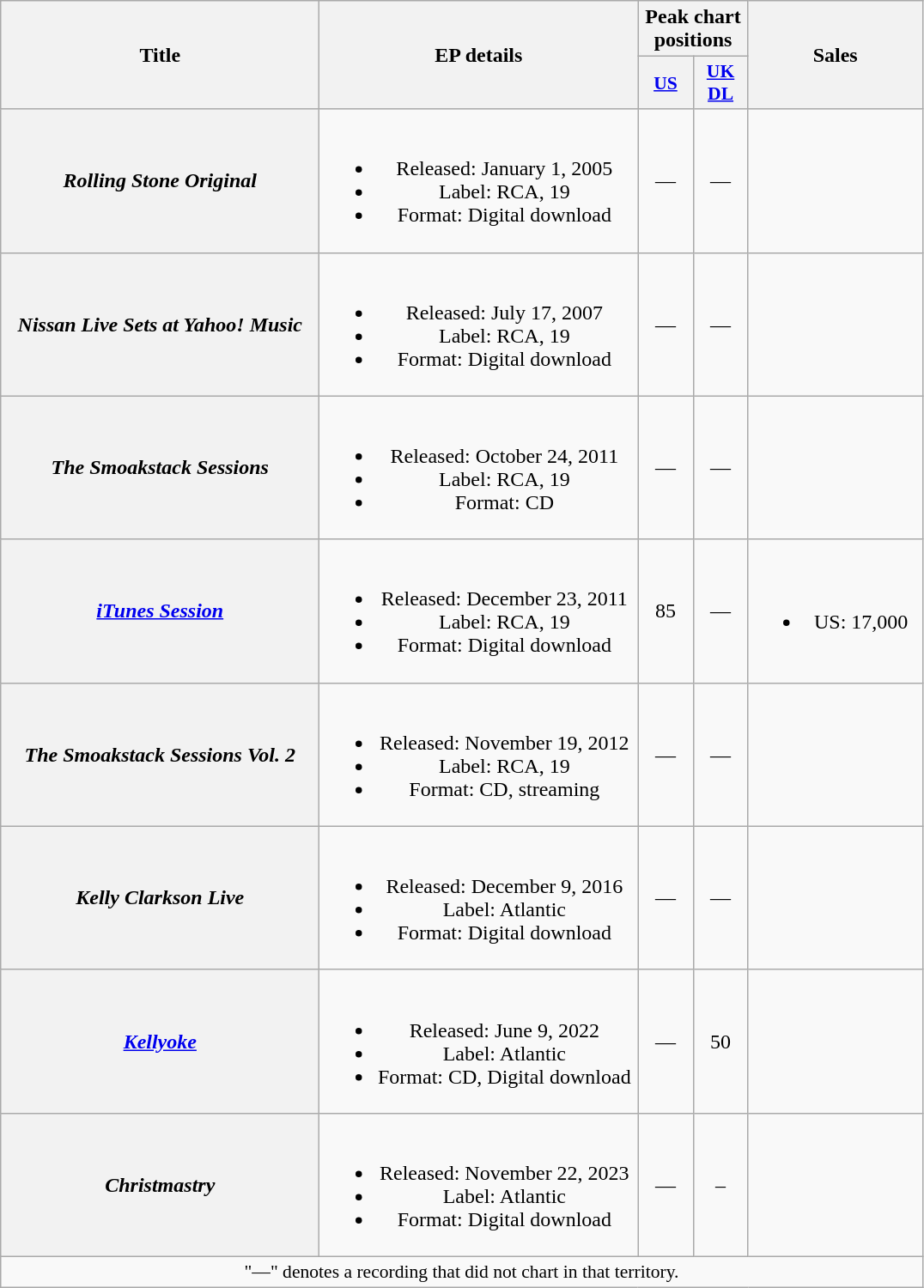<table class="wikitable plainrowheaders" style="text-align:center;">
<tr>
<th scope="col" rowspan="2" style="width:15em;">Title</th>
<th scope="col" rowspan="2" style="width:15em;">EP details</th>
<th scope="col" colspan="2">Peak chart positions</th>
<th scope="col" rowspan="2" style="width:8em;">Sales</th>
</tr>
<tr>
<th scope="col" style="width:2.5em;font-size:90%;"><a href='#'>US</a><br></th>
<th scope="col" style="width:2.5em;font-size:90%;"><a href='#'>UK<br>DL</a><br></th>
</tr>
<tr>
<th scope="row"><em>Rolling Stone Original</em></th>
<td><br><ul><li>Released: January 1, 2005</li><li>Label: RCA, 19</li><li>Format: Digital download</li></ul></td>
<td>—</td>
<td>—</td>
<td></td>
</tr>
<tr>
<th scope="row"><em>Nissan Live Sets at Yahoo! Music</em></th>
<td><br><ul><li>Released: July 17, 2007</li><li>Label: RCA, 19</li><li>Format: Digital download</li></ul></td>
<td>—</td>
<td>—</td>
<td></td>
</tr>
<tr>
<th scope="row"><em>The Smoakstack Sessions</em></th>
<td><br><ul><li>Released: October 24, 2011</li><li>Label: RCA, 19</li><li>Format: CD</li></ul></td>
<td>—</td>
<td>—</td>
<td></td>
</tr>
<tr>
<th scope="row"><em><a href='#'>iTunes Session</a></em></th>
<td><br><ul><li>Released: December 23, 2011</li><li>Label: RCA, 19</li><li>Format: Digital download</li></ul></td>
<td>85</td>
<td>—</td>
<td><br><ul><li>US: 17,000</li></ul></td>
</tr>
<tr>
<th scope="row"><em>The Smoakstack Sessions Vol. 2</em></th>
<td><br><ul><li>Released: November 19, 2012</li><li>Label: RCA, 19</li><li>Format: CD, streaming</li></ul></td>
<td>—</td>
<td>—</td>
<td></td>
</tr>
<tr>
<th scope="row"><em>Kelly Clarkson Live</em></th>
<td><br><ul><li>Released: December 9, 2016</li><li>Label: Atlantic</li><li>Format: Digital download</li></ul></td>
<td>—</td>
<td>—</td>
<td></td>
</tr>
<tr>
<th scope="row"><em><a href='#'>Kellyoke</a></em></th>
<td><br><ul><li>Released: June 9, 2022</li><li>Label: Atlantic</li><li>Format: CD, Digital download</li></ul></td>
<td>—</td>
<td>50</td>
<td></td>
</tr>
<tr>
<th scope="row"><em>Christmastry</em></th>
<td><br><ul><li>Released: November 22, 2023</li><li>Label: Atlantic</li><li>Format: Digital download</li></ul></td>
<td>—</td>
<td>–</td>
<td></td>
</tr>
<tr>
<td colspan="5" style="font-size:90%">"—" denotes a recording that did not chart in that territory.</td>
</tr>
</table>
